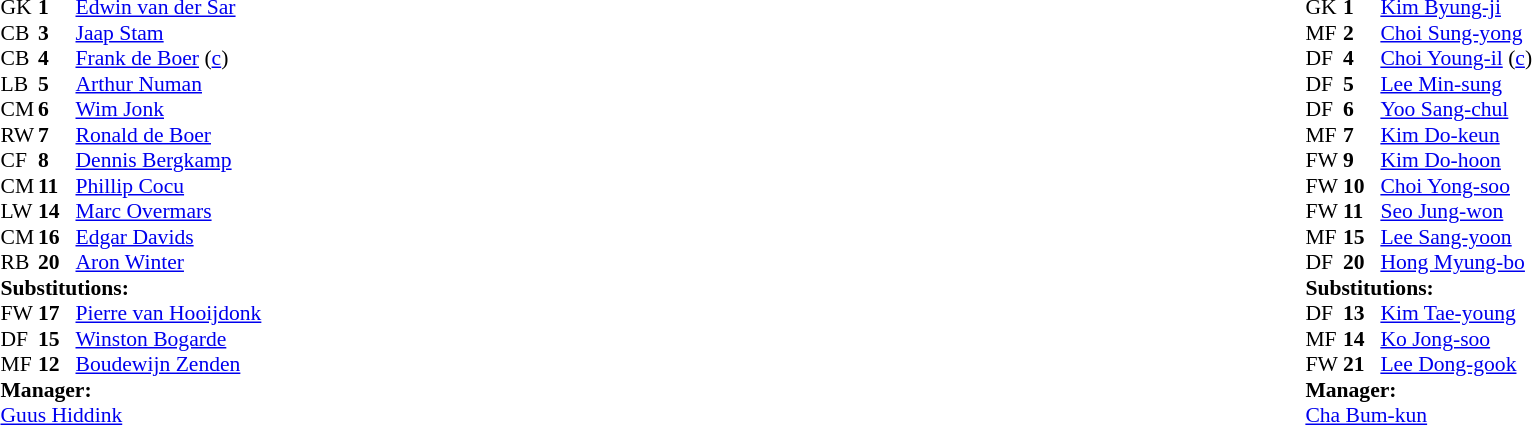<table style="width:100%">
<tr>
<td style="vertical-align:top;width:50%"><br><table style="font-size:90%" cellspacing="0" cellpadding="0">
<tr>
<th width="25"></th>
<th width="25"></th>
</tr>
<tr>
<td>GK</td>
<td><strong>1</strong></td>
<td><a href='#'>Edwin van der Sar</a></td>
</tr>
<tr>
<td>CB</td>
<td><strong>3</strong></td>
<td><a href='#'>Jaap Stam</a></td>
</tr>
<tr>
<td>CB</td>
<td><strong>4</strong></td>
<td><a href='#'>Frank de Boer</a> (<a href='#'>c</a>)</td>
</tr>
<tr>
<td>LB</td>
<td><strong>5</strong></td>
<td><a href='#'>Arthur Numan</a></td>
<td></td>
<td></td>
</tr>
<tr>
<td>CM</td>
<td><strong>6</strong></td>
<td><a href='#'>Wim Jonk</a></td>
</tr>
<tr>
<td>RW</td>
<td><strong>7</strong></td>
<td><a href='#'>Ronald de Boer</a></td>
<td></td>
<td></td>
</tr>
<tr>
<td>CF</td>
<td><strong>8</strong></td>
<td><a href='#'>Dennis Bergkamp</a></td>
<td></td>
<td></td>
</tr>
<tr>
<td>CM</td>
<td><strong>11</strong></td>
<td><a href='#'>Phillip Cocu</a></td>
</tr>
<tr>
<td>LW</td>
<td><strong>14</strong></td>
<td><a href='#'>Marc Overmars</a></td>
</tr>
<tr>
<td>CM</td>
<td><strong>16</strong></td>
<td><a href='#'>Edgar Davids</a></td>
</tr>
<tr>
<td>RB</td>
<td><strong>20</strong></td>
<td><a href='#'>Aron Winter</a></td>
</tr>
<tr>
<td colspan=3><strong>Substitutions:</strong></td>
</tr>
<tr>
<td>FW</td>
<td><strong>17</strong></td>
<td><a href='#'>Pierre van Hooijdonk</a></td>
<td></td>
<td></td>
</tr>
<tr>
<td>DF</td>
<td><strong>15</strong></td>
<td><a href='#'>Winston Bogarde</a></td>
<td></td>
<td></td>
</tr>
<tr>
<td>MF</td>
<td><strong>12</strong></td>
<td><a href='#'>Boudewijn Zenden</a></td>
<td></td>
<td></td>
</tr>
<tr>
<td colspan=3><strong>Manager:</strong></td>
</tr>
<tr>
<td colspan="4"><a href='#'>Guus Hiddink</a></td>
</tr>
</table>
</td>
<td valign="top"></td>
<td style="vertical-align:top;width:50%"><br><table cellspacing="0" cellpadding="0" style="font-size:90%;margin:auto">
<tr>
<th width="25"></th>
<th width="25"></th>
</tr>
<tr>
<td>GK</td>
<td><strong>1</strong></td>
<td><a href='#'>Kim Byung-ji</a></td>
</tr>
<tr>
<td>MF</td>
<td><strong>2</strong></td>
<td><a href='#'>Choi Sung-yong</a></td>
<td></td>
<td></td>
</tr>
<tr>
<td>DF</td>
<td><strong>4</strong></td>
<td><a href='#'>Choi Young-il</a> (<a href='#'>c</a>)</td>
</tr>
<tr>
<td>DF</td>
<td><strong>5</strong></td>
<td><a href='#'>Lee Min-sung</a></td>
</tr>
<tr>
<td>DF</td>
<td><strong>6</strong></td>
<td><a href='#'>Yoo Sang-chul</a></td>
</tr>
<tr>
<td>MF</td>
<td><strong>7</strong></td>
<td><a href='#'>Kim Do-keun</a></td>
</tr>
<tr>
<td>FW</td>
<td><strong>9</strong></td>
<td><a href='#'>Kim Do-hoon</a></td>
<td></td>
<td></td>
</tr>
<tr>
<td>FW</td>
<td><strong>10</strong></td>
<td><a href='#'>Choi Yong-soo</a></td>
<td></td>
</tr>
<tr>
<td>FW</td>
<td><strong>11</strong></td>
<td><a href='#'>Seo Jung-won</a></td>
<td></td>
<td></td>
</tr>
<tr>
<td>MF</td>
<td><strong>15</strong></td>
<td><a href='#'>Lee Sang-yoon</a></td>
</tr>
<tr>
<td>DF</td>
<td><strong>20</strong></td>
<td><a href='#'>Hong Myung-bo</a></td>
</tr>
<tr>
<td colspan=3><strong>Substitutions:</strong></td>
</tr>
<tr>
<td>DF</td>
<td><strong>13</strong></td>
<td><a href='#'>Kim Tae-young</a></td>
<td></td>
<td></td>
</tr>
<tr>
<td>MF</td>
<td><strong>14</strong></td>
<td><a href='#'>Ko Jong-soo</a></td>
<td></td>
<td></td>
</tr>
<tr>
<td>FW</td>
<td><strong>21</strong></td>
<td><a href='#'>Lee Dong-gook</a></td>
<td></td>
<td></td>
</tr>
<tr>
<td colspan=3><strong>Manager:</strong></td>
</tr>
<tr>
<td colspan="4"><a href='#'>Cha Bum-kun</a></td>
</tr>
</table>
</td>
</tr>
</table>
